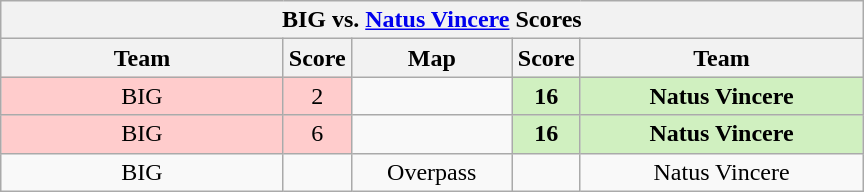<table class="wikitable" style="text-align: center;">
<tr>
<th colspan=5>BIG vs.  <a href='#'>Natus Vincere</a> Scores</th>
</tr>
<tr>
<th width="181px">Team</th>
<th width="20px">Score</th>
<th width="100px">Map</th>
<th width="20px">Score</th>
<th width="181px">Team</th>
</tr>
<tr>
<td style="background: #FFCCCC;">BIG</td>
<td style="background: #FFCCCC;">2</td>
<td></td>
<td style="background: #D0F0C0;"><strong>16</strong></td>
<td style="background: #D0F0C0;"><strong>Natus Vincere</strong></td>
</tr>
<tr>
<td style="background: #FFCCCC;">BIG</td>
<td style="background: #FFCCCC;">6</td>
<td></td>
<td style="background: #D0F0C0;"><strong>16</strong></td>
<td style="background: #D0F0C0;"><strong>Natus Vincere</strong></td>
</tr>
<tr>
<td>BIG</td>
<td></td>
<td>Overpass</td>
<td></td>
<td>Natus Vincere</td>
</tr>
</table>
